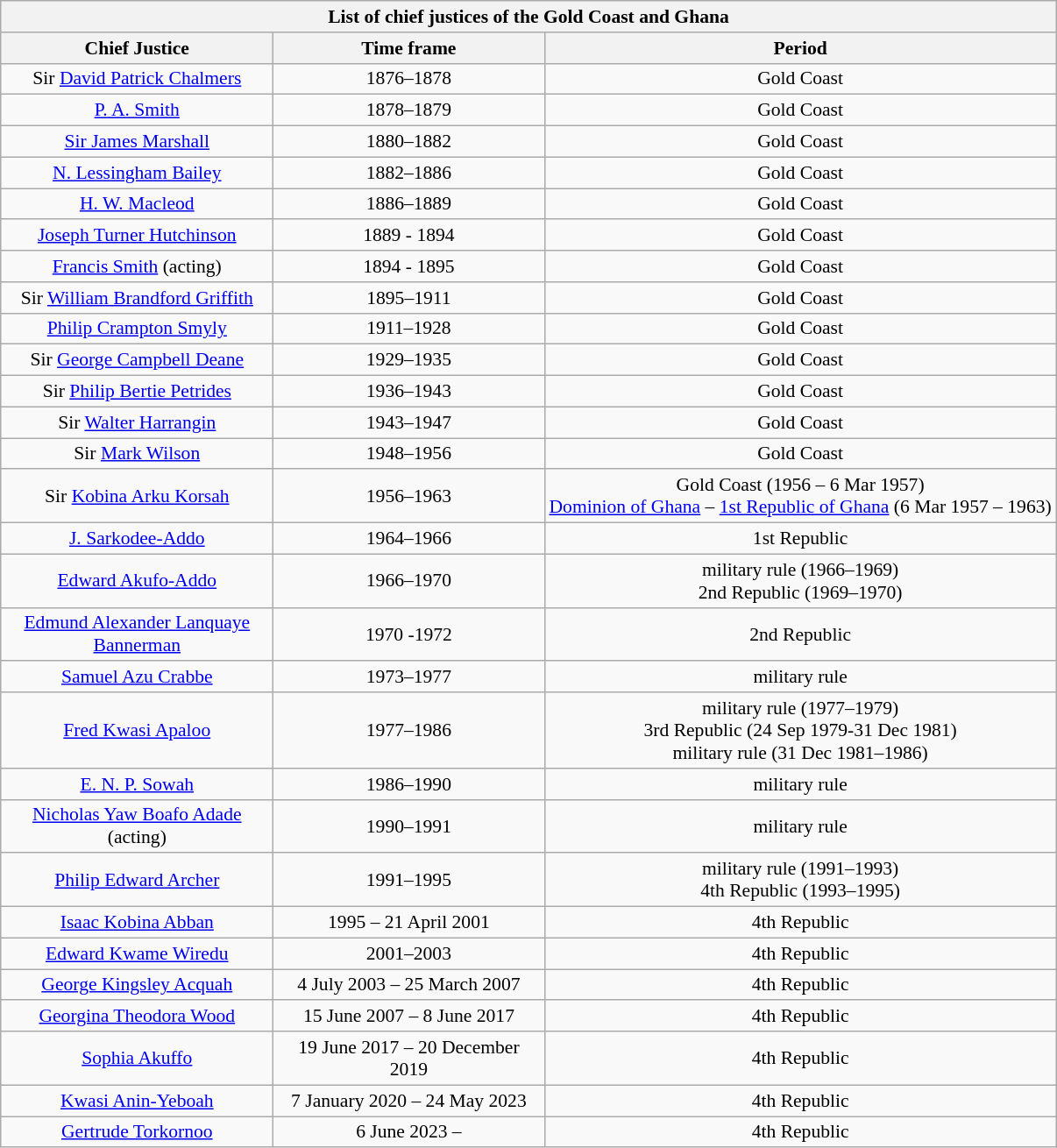<table class="wikitable" style="margin:1em auto; font-size:90%; text-align:center;">
<tr>
<th colspan=3>List of chief justices of the Gold Coast and Ghana</th>
</tr>
<tr>
<th width=200>Chief Justice</th>
<th width=200>Time frame</th>
<th>Period</th>
</tr>
<tr>
<td>Sir <a href='#'>David Patrick Chalmers</a></td>
<td>1876–1878</td>
<td>Gold Coast</td>
</tr>
<tr>
<td><a href='#'>P. A. Smith</a></td>
<td>1878–1879</td>
<td>Gold Coast</td>
</tr>
<tr>
<td><a href='#'>Sir James Marshall</a></td>
<td>1880–1882</td>
<td>Gold Coast</td>
</tr>
<tr>
<td><a href='#'>N. Lessingham Bailey</a></td>
<td>1882–1886</td>
<td>Gold Coast</td>
</tr>
<tr>
<td><a href='#'>H. W. Macleod</a></td>
<td>1886–1889</td>
<td>Gold Coast</td>
</tr>
<tr>
<td><a href='#'>Joseph Turner Hutchinson</a></td>
<td>1889 - 1894</td>
<td>Gold Coast</td>
</tr>
<tr>
<td><a href='#'>Francis Smith</a> (acting)</td>
<td>1894 - 1895</td>
<td>Gold Coast</td>
</tr>
<tr>
<td>Sir <a href='#'>William Brandford Griffith</a></td>
<td>1895–1911</td>
<td>Gold Coast</td>
</tr>
<tr>
<td><a href='#'>Philip Crampton Smyly</a></td>
<td>1911–1928</td>
<td>Gold Coast</td>
</tr>
<tr>
<td>Sir <a href='#'>George Campbell Deane</a></td>
<td>1929–1935</td>
<td>Gold Coast</td>
</tr>
<tr>
<td>Sir <a href='#'>Philip Bertie Petrides</a></td>
<td>1936–1943</td>
<td>Gold Coast</td>
</tr>
<tr>
<td>Sir <a href='#'>Walter Harrangin</a></td>
<td>1943–1947</td>
<td>Gold Coast</td>
</tr>
<tr>
<td>Sir <a href='#'>Mark Wilson</a></td>
<td>1948–1956</td>
<td>Gold Coast</td>
</tr>
<tr>
<td>Sir <a href='#'>Kobina Arku Korsah</a></td>
<td>1956–1963</td>
<td>Gold Coast (1956 – 6 Mar 1957)<br><a href='#'>Dominion of Ghana</a> – <a href='#'>1st Republic of Ghana</a> (6 Mar 1957 – 1963)</td>
</tr>
<tr>
<td><a href='#'>J. Sarkodee-Addo</a></td>
<td>1964–1966</td>
<td>1st Republic</td>
</tr>
<tr>
<td><a href='#'>Edward Akufo-Addo</a></td>
<td>1966–1970</td>
<td>military rule (1966–1969)<br>2nd Republic (1969–1970)</td>
</tr>
<tr>
<td><a href='#'>Edmund Alexander Lanquaye Bannerman</a></td>
<td>1970 -1972</td>
<td>2nd Republic</td>
</tr>
<tr>
<td><a href='#'>Samuel Azu Crabbe</a></td>
<td>1973–1977</td>
<td>military rule</td>
</tr>
<tr>
<td><a href='#'>Fred Kwasi Apaloo</a></td>
<td>1977–1986</td>
<td>military rule (1977–1979)<br>3rd Republic (24 Sep 1979-31 Dec 1981)<br> military rule (31 Dec 1981–1986)</td>
</tr>
<tr>
<td><a href='#'>E. N. P. Sowah</a></td>
<td>1986–1990</td>
<td>military rule</td>
</tr>
<tr>
<td><a href='#'>Nicholas Yaw Boafo Adade</a> (acting)</td>
<td>1990–1991</td>
<td>military rule</td>
</tr>
<tr>
<td><a href='#'>Philip Edward Archer</a></td>
<td>1991–1995</td>
<td>military rule (1991–1993)<br>4th Republic (1993–1995)</td>
</tr>
<tr>
<td><a href='#'>Isaac Kobina Abban</a></td>
<td>1995 – 21 April 2001</td>
<td>4th Republic</td>
</tr>
<tr>
<td><a href='#'>Edward Kwame Wiredu</a></td>
<td>2001–2003</td>
<td>4th Republic</td>
</tr>
<tr>
<td><a href='#'>George Kingsley Acquah</a></td>
<td>4 July 2003 – 25 March 2007</td>
<td>4th Republic</td>
</tr>
<tr>
<td><a href='#'>Georgina Theodora Wood</a></td>
<td> 15 June 2007 – 8 June 2017</td>
<td>4th Republic</td>
</tr>
<tr>
<td><a href='#'>Sophia Akuffo</a></td>
<td>19 June 2017 – 20 December 2019</td>
<td>4th Republic</td>
</tr>
<tr>
<td><a href='#'>Kwasi Anin-Yeboah</a></td>
<td>7 January 2020 – 24 May 2023</td>
<td>4th Republic</td>
</tr>
<tr>
<td><a href='#'>Gertrude Torkornoo</a></td>
<td>6 June 2023 –</td>
<td>4th Republic</td>
</tr>
</table>
